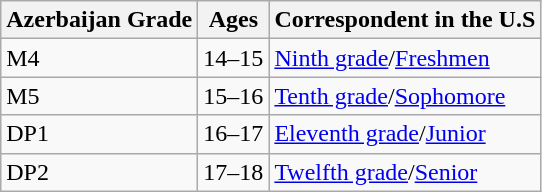<table class="wikitable">
<tr>
<th>Azerbaijan Grade</th>
<th>Ages</th>
<th>Correspondent in the U.S</th>
</tr>
<tr>
<td>M4</td>
<td>14–15</td>
<td><a href='#'>Ninth grade</a>/<a href='#'>Freshmen</a></td>
</tr>
<tr>
<td>M5</td>
<td>15–16</td>
<td><a href='#'>Tenth grade</a>/<a href='#'>Sophomore</a></td>
</tr>
<tr>
<td>DP1</td>
<td>16–17</td>
<td><a href='#'>Eleventh grade</a>/<a href='#'>Junior</a></td>
</tr>
<tr>
<td>DP2</td>
<td>17–18</td>
<td><a href='#'>Twelfth grade</a>/<a href='#'>Senior</a></td>
</tr>
</table>
